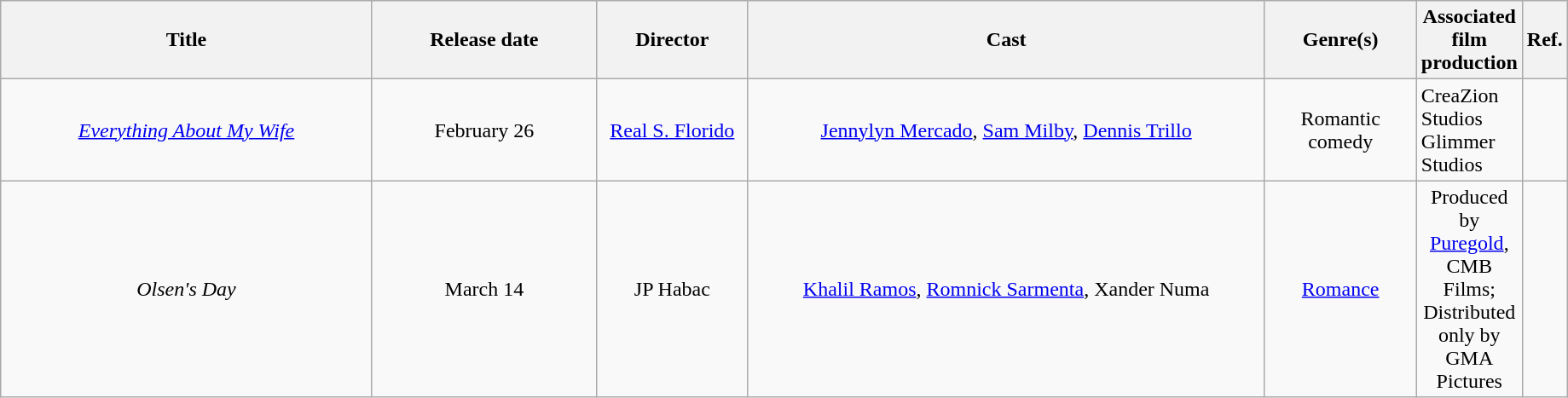<table class="wikitable" style="width:97%">
<tr>
<th style="width:25%;">Title</th>
<th style="width:15%;">Release date</th>
<th style="width:10%;">Director</th>
<th style="width:35%;">Cast </th>
<th style="width:10%;">Genre(s)</th>
<th style="width:20%;">Associated film production</th>
<th style="width:2%;">Ref.</th>
</tr>
<tr>
<td style="text-align: center;"><em><a href='#'>Everything About My Wife</a></em></td>
<td style="text-align: center;">February 26</td>
<td style="text-align: center;"><a href='#'>Real S. Florido</a></td>
<td style="text-align: center;"><a href='#'>Jennylyn Mercado</a>, <a href='#'>Sam Milby</a>, <a href='#'>Dennis Trillo</a></td>
<td style="text-align: center;">Romantic comedy</td>
<td>CreaZion Studios<br>Glimmer Studios</td>
<td style="text-align: center;"></td>
</tr>
<tr>
<td style="text-align: center;"><em>Olsen's  Day</em></td>
<td style="text-align: center;">March 14</td>
<td style="text-align: center;">JP Habac</td>
<td style="text-align: center;"><a href='#'>Khalil Ramos</a>, <a href='#'>Romnick Sarmenta</a>, Xander Numa</td>
<td style="text-align: center;"><a href='#'>Romance</a></td>
<td style="text-align: center;">Produced by <a href='#'>Puregold</a>, CMB Films; Distributed only by GMA Pictures</td>
<td style="text-align: center;"></td>
</tr>
</table>
